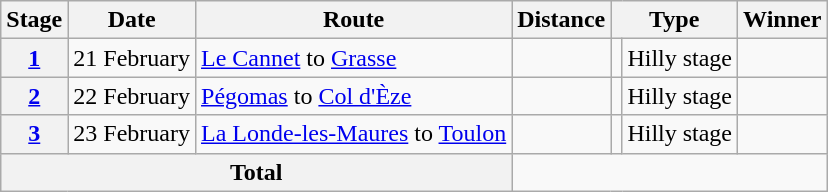<table class="wikitable">
<tr>
<th scope="col">Stage</th>
<th scope="col">Date</th>
<th scope="col">Route</th>
<th scope="col">Distance</th>
<th colspan="2" scope="col">Type</th>
<th scope="col">Winner</th>
</tr>
<tr>
<th scope="row"><a href='#'>1</a></th>
<td>21 February</td>
<td><a href='#'>Le Cannet</a> to <a href='#'>Grasse</a></td>
<td style="text-align:center;"></td>
<td></td>
<td>Hilly stage</td>
<td></td>
</tr>
<tr>
<th scope="row"><a href='#'>2</a></th>
<td>22 February</td>
<td><a href='#'>Pégomas</a> to <a href='#'>Col d'Èze</a></td>
<td style="text-align:center;"></td>
<td></td>
<td>Hilly stage</td>
<td></td>
</tr>
<tr>
<th scope="row"><a href='#'>3</a></th>
<td>23 February</td>
<td><a href='#'>La Londe-les-Maures</a> to <a href='#'>Toulon</a></td>
<td style="text-align:center;"></td>
<td></td>
<td>Hilly stage</td>
<td></td>
</tr>
<tr>
<th colspan="3">Total</th>
<td style="text-align:center;" colspan="5"></td>
</tr>
</table>
